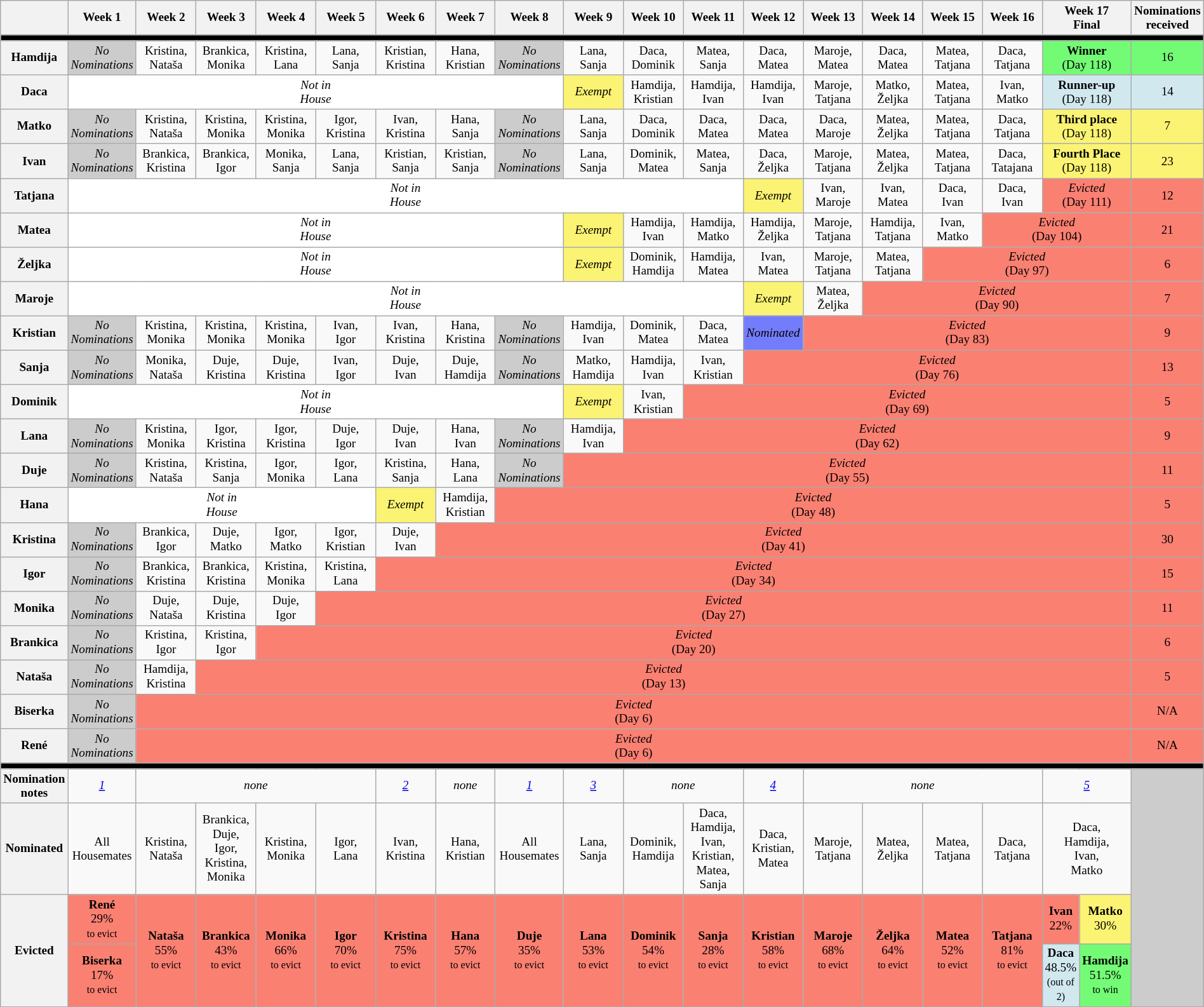<table class="wikitable" style="text-align:center; width:100%; font-size:80%; line-height:15px;">
<tr>
<th style="width:5%"></th>
<th style="width:5%">Week 1</th>
<th style="width:5%">Week 2</th>
<th style="width:5%">Week 3</th>
<th style="width:5%">Week 4</th>
<th style="width:5%">Week 5</th>
<th style="width:5%">Week 6</th>
<th style="width:5%">Week 7</th>
<th style="width:5%">Week 8</th>
<th style="width:5%">Week 9</th>
<th style="width:5%">Week 10</th>
<th style="width:5%">Week 11</th>
<th style="width:5%">Week 12</th>
<th style="width:5%">Week 13</th>
<th style="width:5%">Week 14</th>
<th style="width:5%">Week 15</th>
<th style="width:5%">Week 16</th>
<th style="width:5%" colspan="2">Week 17<br>Final</th>
<th style="width:5%">Nominations received</th>
</tr>
<tr>
<th style="background:#000" colspan="20"></th>
</tr>
<tr>
<th>Hamdija</th>
<td style="background:#CCC"><em>No<br>Nominations</em></td>
<td>Kristina,<br>Nataša</td>
<td>Brankica,<br>Monika</td>
<td>Kristina,<br>Lana</td>
<td>Lana,<br>Sanja</td>
<td>Kristian,<br>Kristina</td>
<td>Hana,<br>Kristian</td>
<td style="background:#CCC"><em>No<br>Nominations</em></td>
<td>Lana,<br>Sanja</td>
<td>Daca,<br>Dominik</td>
<td>Matea,<br>Sanja</td>
<td>Daca,<br>Matea</td>
<td>Maroje,<br>Matea</td>
<td>Daca,<br>Matea</td>
<td>Matea,<br>Tatjana</td>
<td>Daca,<br>Tatjana</td>
<td style="background:#73FB76" colspan="2"><strong>Winner</strong><br>(Day 118)</td>
<td style="background:#73FB76">16</td>
</tr>
<tr>
<th>Daca</th>
<td style="background:#FFF" colspan="8"><em>Not in<br>House</em></td>
<td style="background:#FBF373"><em>Exempt</em></td>
<td>Hamdija,<br>Kristian</td>
<td>Hamdija,<br>Ivan</td>
<td>Hamdija,<br>Ivan</td>
<td>Maroje,<br>Tatjana</td>
<td>Matko,<br>Željka</td>
<td>Matea,<br>Tatjana</td>
<td>Ivan,<br>Matko</td>
<td style="background:#D1E8EF" colspan="2"><strong>Runner-up</strong><br>(Day 118)</td>
<td style="background:#D1E8EF">14</td>
</tr>
<tr>
<th>Matko</th>
<td style="background:#CCC"><em>No<br>Nominations</em></td>
<td>Kristina,<br>Nataša</td>
<td>Kristina,<br>Monika</td>
<td>Kristina,<br>Monika</td>
<td>Igor,<br>Kristina</td>
<td>Ivan,<br>Kristina</td>
<td>Hana,<br>Sanja</td>
<td style="background:#CCC"><em>No<br>Nominations</em></td>
<td>Lana,<br>Sanja</td>
<td>Daca,<br>Dominik</td>
<td>Daca,<br>Matea</td>
<td>Daca,<br>Matea</td>
<td>Daca,<br>Maroje</td>
<td>Matea,<br>Željka</td>
<td>Matea,<br>Tatjana</td>
<td>Daca,<br>Tatjana</td>
<td style="background:#FBF373" colspan="2"><strong>Third place</strong><br>(Day 118)</td>
<td style="background:#FBF373">7</td>
</tr>
<tr>
<th>Ivan</th>
<td style="background:#CCC"><em>No<br>Nominations</em></td>
<td>Brankica,<br>Kristina</td>
<td>Brankica,<br>Igor</td>
<td>Monika,<br>Sanja</td>
<td>Lana,<br>Sanja</td>
<td>Kristian,<br>Sanja</td>
<td>Kristian,<br>Sanja</td>
<td style="background:#CCC"><em>No<br>Nominations</em></td>
<td>Lana,<br>Sanja</td>
<td>Dominik,<br>Matea</td>
<td>Matea,<br>Sanja</td>
<td>Daca,<br>Željka</td>
<td>Maroje,<br>Tatjana</td>
<td>Matea,<br>Željka</td>
<td>Matea,<br>Tatjana</td>
<td>Daca,<br>Tatajana</td>
<td style="background:#FBF373" colspan="2"><strong>Fourth Place</strong><br>(Day 118)</td>
<td style="background:#FBF373">23</td>
</tr>
<tr>
<th>Tatjana</th>
<td style="background:#FFF" colspan="11"><em>Not in<br>House</em></td>
<td style="background:#FBF373"><em>Exempt</em></td>
<td>Ivan,<br>Maroje</td>
<td>Ivan,<br>Matea</td>
<td>Daca,<br>Ivan</td>
<td>Daca,<br>Ivan</td>
<td style="background:#FA8072" colspan="2"><em>Evicted</em><br>(Day 111)</td>
<td style="background:#FA8072">12</td>
</tr>
<tr>
<th>Matea</th>
<td style="background:#FFF" colspan="8"><em>Not in<br>House</em></td>
<td style="background:#FBF373"><em>Exempt</em></td>
<td>Hamdija,<br>Ivan</td>
<td>Hamdija,<br>Matko</td>
<td>Hamdija,<br>Željka</td>
<td>Maroje,<br>Tatjana</td>
<td>Hamdija,<br>Tatjana</td>
<td>Ivan,<br>Matko</td>
<td style="background:#FA8072" colspan="3"><em>Evicted</em><br>(Day 104)</td>
<td style="background:#FA8072">21</td>
</tr>
<tr>
<th>Željka</th>
<td style="background:#FFF" colspan="8"><em>Not in<br>House</em></td>
<td style="background:#FBF373"><em>Exempt</em></td>
<td>Dominik,<br>Hamdija</td>
<td>Hamdija,<br>Matea</td>
<td>Ivan,<br>Matea</td>
<td>Maroje,<br>Tatjana</td>
<td>Matea,<br>Tatjana</td>
<td style="background:#FA8072" colspan="4"><em>Evicted</em><br>(Day 97)</td>
<td style="background:#FA8072">6</td>
</tr>
<tr>
<th>Maroje</th>
<td style="background:#FFF" colspan="11"><em>Not in<br>House</em></td>
<td style="background:#FBF373"><em>Exempt</em></td>
<td>Matea,<br>Željka</td>
<td style="background:#FA8072" colspan="5"><em>Evicted</em><br>(Day 90)</td>
<td style="background:#FA8072">7</td>
</tr>
<tr>
<th>Kristian</th>
<td style="background:#CCC"><em>No<br>Nominations</em></td>
<td>Kristina,<br>Monika</td>
<td>Kristina,<br>Monika</td>
<td>Kristina,<br>Monika</td>
<td>Ivan,<br>Igor</td>
<td>Ivan,<br>Kristina</td>
<td>Hana,<br>Kristina</td>
<td style="background:#CCC"><em>No<br>Nominations</em></td>
<td>Hamdija,<br>Ivan</td>
<td>Dominik,<br>Matea</td>
<td>Daca,<br>Matea</td>
<td style="background:#737DFB"><em>Nominated</em></td>
<td style="background:#FA8072" colspan="6"><em>Evicted</em><br>(Day 83)</td>
<td style="background:#FA8072">9</td>
</tr>
<tr>
<th>Sanja</th>
<td style="background:#CCC"><em>No<br>Nominations</em></td>
<td>Monika,<br>Nataša</td>
<td>Duje,<br>Kristina</td>
<td>Duje,<br>Kristina</td>
<td>Ivan,<br>Igor</td>
<td>Duje,<br>Ivan</td>
<td>Duje,<br>Hamdija</td>
<td style="background:#CCC"><em>No<br>Nominations</em></td>
<td>Matko,<br>Hamdija</td>
<td>Hamdija,<br>Ivan</td>
<td>Ivan,<br>Kristian</td>
<td style="background:#FA8072" colspan="7"><em>Evicted</em><br>(Day 76)</td>
<td style="background:#FA8072">13</td>
</tr>
<tr>
<th>Dominik</th>
<td style="background:#FFF" colspan="8"><em>Not in<br>House</em></td>
<td style="background:#FBF373"><em>Exempt</em></td>
<td>Ivan,<br>Kristian</td>
<td style="background:#FA8072" colspan="8"><em>Evicted</em><br>(Day 69)</td>
<td style="background:#FA8072">5</td>
</tr>
<tr>
<th>Lana</th>
<td style="background:#CCC"><em>No<br>Nominations</em></td>
<td>Kristina,<br>Monika</td>
<td>Igor,<br>Kristina</td>
<td>Igor,<br>Kristina</td>
<td>Duje,<br>Igor</td>
<td>Duje,<br>Ivan</td>
<td>Hana,<br>Ivan</td>
<td style="background:#CCC"><em>No<br>Nominations</em></td>
<td>Hamdija,<br>Ivan</td>
<td style="background:#FA8072" colspan="9"><em>Evicted</em><br>(Day 62)</td>
<td style="background:#FA8072">9</td>
</tr>
<tr>
<th>Duje</th>
<td style="background:#CCC"><em>No<br>Nominations</em></td>
<td>Kristina,<br>Nataša</td>
<td>Kristina,<br>Sanja</td>
<td>Igor,<br>Monika</td>
<td>Igor,<br>Lana</td>
<td>Kristina,<br>Sanja</td>
<td>Hana,<br>Lana</td>
<td style="background:#CCC"><em>No<br>Nominations</em></td>
<td style="background:#FA8072" colspan="10"><em>Evicted</em><br>(Day 55)</td>
<td style="background:#FA8072">11</td>
</tr>
<tr>
<th>Hana</th>
<td style="background:#FFF" colspan="5"><em>Not in<br>House</em></td>
<td style="background:#FBF373"><em>Exempt</em></td>
<td>Hamdija,<br>Kristian</td>
<td style="background:#FA8072" colspan="11"><em>Evicted</em><br>(Day 48)</td>
<td style="background:#FA8072">5</td>
</tr>
<tr>
<th>Kristina</th>
<td style="background:#CCC"><em>No<br>Nominations</em></td>
<td>Brankica,<br>Igor</td>
<td>Duje,<br>Matko</td>
<td>Igor,<br>Matko</td>
<td>Igor,<br>Kristian</td>
<td>Duje,<br>Ivan</td>
<td style="background:#FA8072" colspan="12"><em>Evicted</em><br>(Day 41)</td>
<td style="background:#FA8072">30</td>
</tr>
<tr>
<th>Igor</th>
<td style="background:#CCC"><em>No<br>Nominations</em></td>
<td>Brankica,<br>Kristina</td>
<td>Brankica,<br>Kristina</td>
<td>Kristina,<br>Monika</td>
<td>Kristina,<br>Lana</td>
<td style="background:#FA8072" colspan="13"><em>Evicted</em><br>(Day 34)</td>
<td style="background:#FA8072">15</td>
</tr>
<tr>
<th>Monika</th>
<td style="background:#CCC"><em>No<br>Nominations</em></td>
<td>Duje,<br>Nataša</td>
<td>Duje,<br>Kristina</td>
<td>Duje,<br>Igor</td>
<td style="background:#FA8072" colspan="14"><em>Evicted</em><br>(Day 27)</td>
<td style="background:#FA8072">11</td>
</tr>
<tr>
<th>Brankica</th>
<td style="background:#CCC"><em>No<br>Nominations</em></td>
<td>Kristina,<br>Igor</td>
<td>Kristina,<br>Igor</td>
<td style="background:#FA8072" colspan="15"><em>Evicted</em><br>(Day 20)</td>
<td style="background:#FA8072">6</td>
</tr>
<tr>
<th>Nataša</th>
<td style="background:#CCC"><em>No<br>Nominations</em></td>
<td>Hamdija,<br>Kristina</td>
<td style="background:#FA8072" colspan="16"><em>Evicted</em><br>(Day 13)</td>
<td style="background:#FA8072">5</td>
</tr>
<tr>
<th>Biserka</th>
<td style="background:#CCC"><em>No<br>Nominations</em></td>
<td style="background:#FA8072" colspan="17"><em>Evicted</em><br>(Day 6)</td>
<td style="background:#FA8072">N/A</td>
</tr>
<tr>
<th>René</th>
<td style="background:#CCC"><em>No<br>Nominations</em></td>
<td style="background:#FA8072" colspan="17"><em>Evicted</em><br>(Day 6)</td>
<td style="background:#FA8072">N/A</td>
</tr>
<tr>
<th style="background:#000" colspan="20"></th>
</tr>
<tr>
<th>Nomination notes</th>
<td><em><a href='#'>1</a></em></td>
<td colspan="4"><em>none</em></td>
<td><em><a href='#'>2</a></em></td>
<td><em>none</em></td>
<td><em><a href='#'>1</a></em></td>
<td><em><a href='#'>3</a></em></td>
<td colspan="2"><em>none</em></td>
<td><em><a href='#'>4</a></em></td>
<td colspan="4"><em>none</em></td>
<td colspan="2"><em><a href='#'>5</a></em></td>
<td style="background:#ccc" rowspan="4"></td>
</tr>
<tr>
<th>Nominated</th>
<td>All<br>Housemates</td>
<td>Kristina,<br>Nataša</td>
<td>Brankica,<br>Duje,<br>Igor,<br>Kristina,<br>Monika</td>
<td>Kristina,<br>Monika</td>
<td>Igor,<br>Lana</td>
<td>Ivan,<br>Kristina</td>
<td>Hana,<br>Kristian</td>
<td>All<br>Housemates</td>
<td>Lana,<br>Sanja</td>
<td>Dominik,<br>Hamdija</td>
<td>Daca,<br>Hamdija,<br>Ivan,<br>Kristian,<br>Matea,<br>Sanja</td>
<td>Daca,<br>Kristian,<br>Matea</td>
<td>Maroje,<br>Tatjana</td>
<td>Matea,<br>Željka</td>
<td>Matea,<br>Tatjana</td>
<td>Daca,<br>Tatjana</td>
<td colspan="2">Daca,<br>Hamdija,<br>Ivan,<br>Matko</td>
</tr>
<tr>
<th rowspan="2">Evicted</th>
<td style="background:#FA8072"><strong>René</strong><br>29%<br><small>to evict</small></td>
<td style="background:#FA8072" rowspan="2"><strong>Nataša</strong><br>55%<br><small>to evict</small></td>
<td style="background:#FA8072" rowspan="2"><strong>Brankica</strong><br>43%<br><small>to evict</small></td>
<td style="background:#FA8072" rowspan="2"><strong>Monika</strong><br>66%<br><small>to evict</small></td>
<td style="background:#FA8072" rowspan="2"><strong>Igor</strong><br>70%<br><small>to evict</small></td>
<td style="background:#FA8072" rowspan="2"><strong>Kristina</strong><br>75%<br><small>to evict</small></td>
<td style="background:#FA8072" rowspan="2"><strong>Hana</strong><br>57%<br><small>to evict</small></td>
<td style="background:#FA8072" rowspan="2"><strong>Duje</strong><br>35%<br><small>to evict</small></td>
<td style="background:#FA8072" rowspan="2"><strong>Lana</strong><br>53%<br><small>to evict</small></td>
<td style="background:#FA8072" rowspan="2"><strong>Dominik</strong><br>54%<br><small>to evict</small></td>
<td style="background:#FA8072" rowspan="2"><strong>Sanja</strong><br>28%<br><small>to evict</small></td>
<td style="background:#FA8072" rowspan="2"><strong>Kristian</strong><br>58%<br><small>to evict</small></td>
<td style="background:#FA8072" rowspan="2"><strong>Maroje</strong><br>68%<br><small>to evict</small></td>
<td style="background:#FA8072" rowspan="2"><strong>Željka</strong><br>64%<br><small>to evict</small></td>
<td style="background:#FA8072" rowspan="2"><strong>Matea</strong><br>52%<br><small>to evict</small></td>
<td style="background:#FA8072" rowspan="2"><strong>Tatjana</strong><br>81%<br><small>to evict</small></td>
<td style="background:#FA8072"><strong>Ivan</strong><br>22%<br><small></small></td>
<td style="background:#FBF373"><strong>Matko</strong><br>30%<br><small></small></td>
</tr>
<tr>
<td style="background:#FA8072"><strong>Biserka</strong><br>17%<br><small>to evict</small></td>
<td style="background:#D1E8EF"><strong>Daca</strong><br>48.5%<br><small>(out of 2)</small></td>
<td style="background:#73FB76"><strong>Hamdija</strong><br>51.5%<br><small>to win</small></td>
</tr>
<tr>
</tr>
</table>
